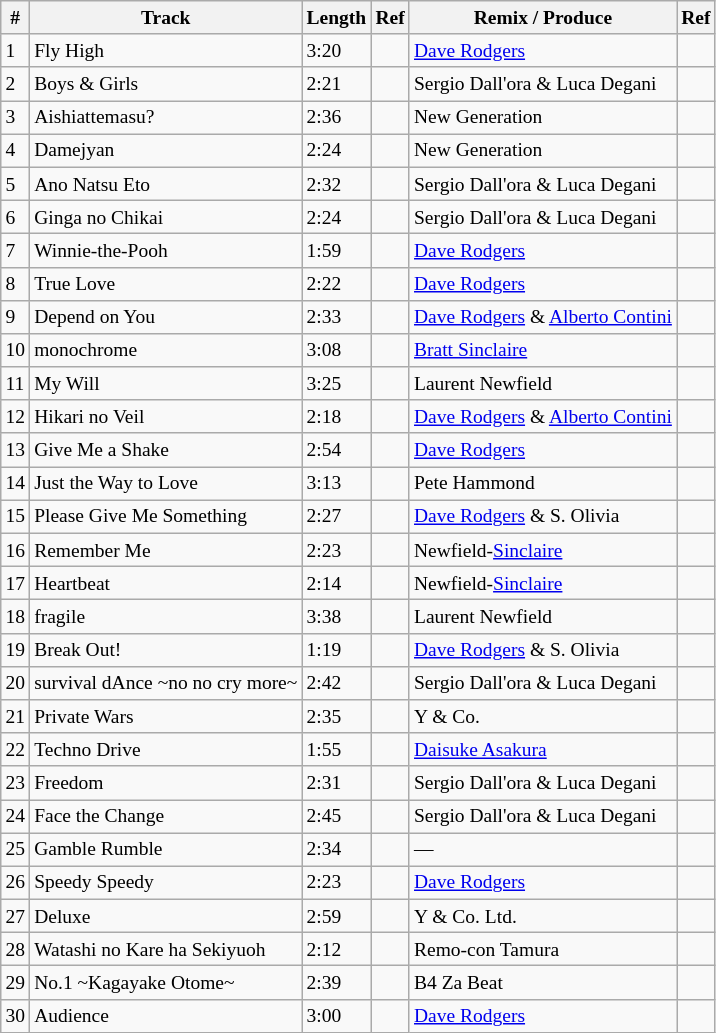<table class="wikitable" style="font-size: small;">
<tr>
<th>#</th>
<th>Track</th>
<th>Length</th>
<th>Ref</th>
<th>Remix / Produce</th>
<th>Ref</th>
</tr>
<tr>
<td>1</td>
<td>Fly High </td>
<td>3:20</td>
<td></td>
<td><a href='#'>Dave Rodgers</a></td>
<td></td>
</tr>
<tr>
<td>2</td>
<td>Boys & Girls </td>
<td>2:21</td>
<td></td>
<td>Sergio Dall'ora & Luca Degani</td>
<td></td>
</tr>
<tr>
<td>3</td>
<td>Aishiattemasu? </td>
<td>2:36</td>
<td></td>
<td>New Generation</td>
<td></td>
</tr>
<tr>
<td>4</td>
<td>Damejyan </td>
<td>2:24</td>
<td></td>
<td>New Generation</td>
<td></td>
</tr>
<tr>
<td>5</td>
<td>Ano Natsu Eto </td>
<td>2:32</td>
<td></td>
<td>Sergio Dall'ora & Luca Degani</td>
<td></td>
</tr>
<tr>
<td>6</td>
<td>Ginga no Chikai </td>
<td>2:24</td>
<td></td>
<td>Sergio Dall'ora & Luca Degani</td>
<td></td>
</tr>
<tr>
<td>7</td>
<td>Winnie-the-Pooh </td>
<td>1:59</td>
<td></td>
<td><a href='#'>Dave Rodgers</a></td>
<td></td>
</tr>
<tr>
<td>8</td>
<td>True Love</td>
<td>2:22</td>
<td></td>
<td><a href='#'>Dave Rodgers</a></td>
<td></td>
</tr>
<tr>
<td>9</td>
<td>Depend on You </td>
<td>2:33</td>
<td></td>
<td><a href='#'>Dave Rodgers</a> & <a href='#'>Alberto Contini</a></td>
<td></td>
</tr>
<tr>
<td>10</td>
<td>monochrome </td>
<td>3:08</td>
<td></td>
<td><a href='#'>Bratt Sinclaire</a></td>
<td></td>
</tr>
<tr>
<td>11</td>
<td>My Will </td>
<td>3:25</td>
<td></td>
<td>Laurent Newfield</td>
<td></td>
</tr>
<tr>
<td>12</td>
<td>Hikari no Veil </td>
<td>2:18</td>
<td></td>
<td><a href='#'>Dave Rodgers</a> & <a href='#'>Alberto Contini</a></td>
<td></td>
</tr>
<tr>
<td>13</td>
<td>Give Me a Shake </td>
<td>2:54</td>
<td></td>
<td><a href='#'>Dave Rodgers</a></td>
<td></td>
</tr>
<tr>
<td>14</td>
<td>Just the Way to Love </td>
<td>3:13</td>
<td></td>
<td>Pete Hammond</td>
<td></td>
</tr>
<tr>
<td>15</td>
<td>Please Give Me Something</td>
<td>2:27</td>
<td></td>
<td><a href='#'>Dave Rodgers</a> & S. Olivia</td>
<td></td>
</tr>
<tr>
<td>16</td>
<td>Remember Me</td>
<td>2:23</td>
<td></td>
<td>Newfield-<a href='#'>Sinclaire</a></td>
<td></td>
</tr>
<tr>
<td>17</td>
<td>Heartbeat </td>
<td>2:14</td>
<td></td>
<td>Newfield-<a href='#'>Sinclaire</a></td>
<td></td>
</tr>
<tr>
<td>18</td>
<td>fragile </td>
<td>3:38</td>
<td></td>
<td>Laurent Newfield</td>
<td></td>
</tr>
<tr>
<td>19</td>
<td>Break Out! </td>
<td>1:19</td>
<td></td>
<td><a href='#'>Dave Rodgers</a> & S. Olivia</td>
<td></td>
</tr>
<tr>
<td>20</td>
<td>survival dAnce ~no no cry more~ </td>
<td>2:42</td>
<td></td>
<td>Sergio Dall'ora & Luca Degani</td>
<td></td>
</tr>
<tr>
<td>21</td>
<td>Private Wars </td>
<td>2:35</td>
<td></td>
<td>Y & Co.</td>
<td></td>
</tr>
<tr>
<td>22</td>
<td>Techno Drive</td>
<td>1:55</td>
<td></td>
<td><a href='#'>Daisuke Asakura</a></td>
<td></td>
</tr>
<tr>
<td>23</td>
<td>Freedom </td>
<td>2:31</td>
<td></td>
<td>Sergio Dall'ora & Luca Degani</td>
<td></td>
</tr>
<tr>
<td>24</td>
<td>Face the Change </td>
<td>2:45</td>
<td></td>
<td>Sergio Dall'ora & Luca Degani</td>
<td></td>
</tr>
<tr>
<td>25</td>
<td>Gamble Rumble</td>
<td>2:34</td>
<td></td>
<td>—</td>
<td></td>
</tr>
<tr>
<td>26</td>
<td>Speedy Speedy</td>
<td>2:23</td>
<td></td>
<td><a href='#'>Dave Rodgers</a></td>
<td></td>
</tr>
<tr>
<td>27</td>
<td>Deluxe </td>
<td>2:59</td>
<td></td>
<td>Y & Co. Ltd.</td>
<td></td>
</tr>
<tr>
<td>28</td>
<td>Watashi no Kare ha Sekiyuoh </td>
<td>2:12</td>
<td></td>
<td>Remo-con Tamura</td>
<td></td>
</tr>
<tr>
<td>29</td>
<td>No.1 ~Kagayake Otome~ </td>
<td>2:39</td>
<td></td>
<td>B4 Za Beat</td>
<td></td>
</tr>
<tr>
<td>30</td>
<td>Audience </td>
<td>3:00</td>
<td></td>
<td><a href='#'>Dave Rodgers</a></td>
<td></td>
</tr>
</table>
